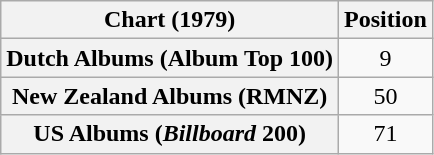<table class="wikitable plainrowheaders">
<tr>
<th scope="col">Chart (1979)</th>
<th scope="col">Position</th>
</tr>
<tr>
<th scope="row">Dutch Albums (Album Top 100)</th>
<td style="text-align:center;">9</td>
</tr>
<tr>
<th scope="row">New Zealand Albums (RMNZ)</th>
<td style="text-align:center;">50</td>
</tr>
<tr>
<th scope="row">US Albums (<em>Billboard</em> 200)</th>
<td style="text-align:center;">71</td>
</tr>
</table>
